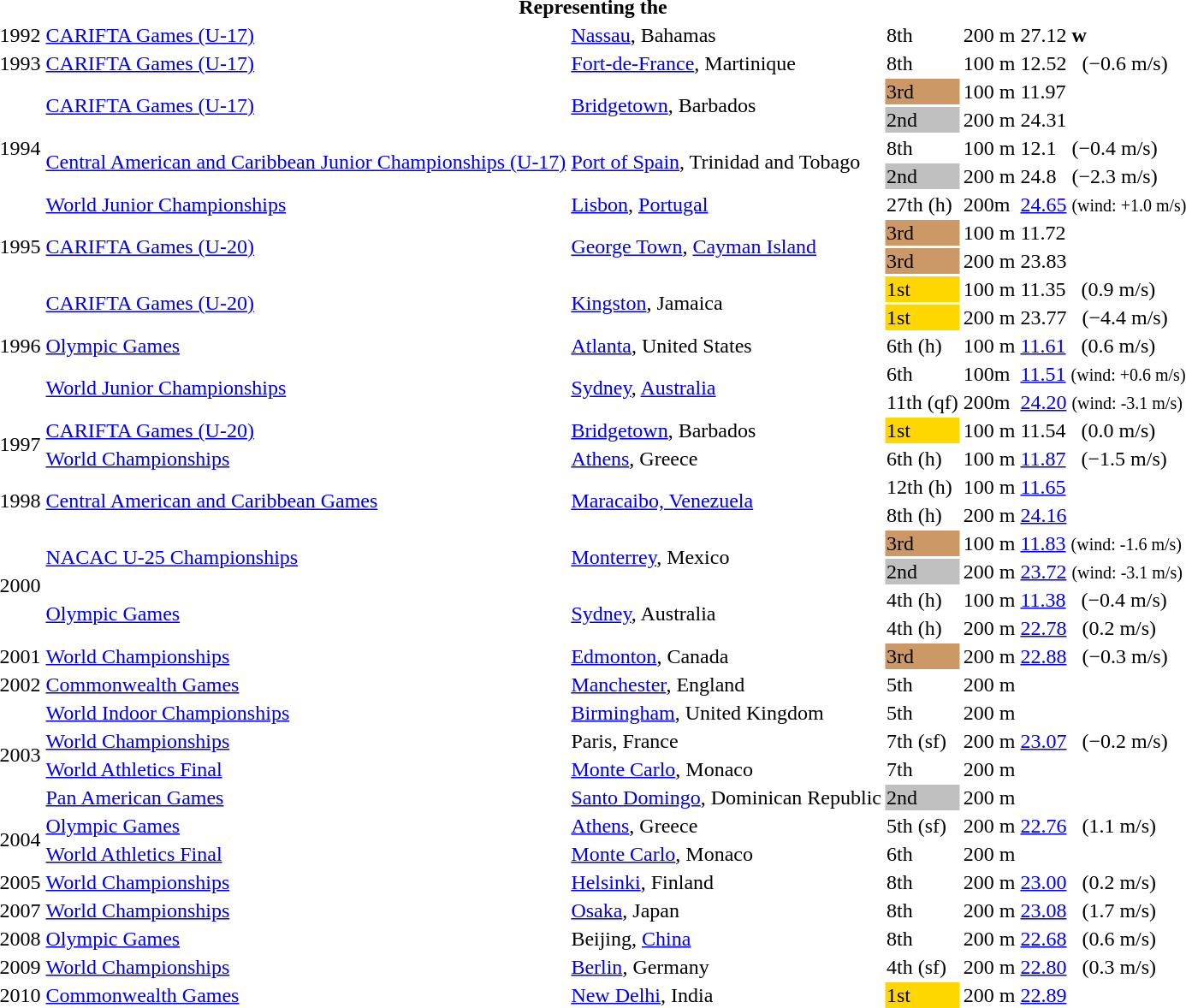<table>
<tr>
<th colspan="6">Representing the </th>
</tr>
<tr>
<td>1992</td>
<td><a href='#'>CARIFTA Games (U-17)</a></td>
<td><a href='#'>Nassau</a>, Bahamas</td>
<td>8th</td>
<td>200 m</td>
<td>27.12 <strong>w</strong></td>
</tr>
<tr>
<td>1993</td>
<td><a href='#'>CARIFTA Games (U-17)</a></td>
<td><a href='#'>Fort-de-France</a>, Martinique</td>
<td>8th</td>
<td>100 m</td>
<td>12.52   (−0.6 m/s)</td>
</tr>
<tr>
<td rowspan = "5">1994</td>
<td rowspan = "2"><a href='#'>CARIFTA Games (U-17)</a></td>
<td rowspan = "2"><a href='#'>Bridgetown</a>, Barbados</td>
<td bgcolor=cc9966>3rd</td>
<td>100 m</td>
<td>11.97</td>
</tr>
<tr>
<td bgcolor=silver>2nd</td>
<td>200 m</td>
<td>24.31</td>
</tr>
<tr>
<td rowspan = "2"><a href='#'>Central American and Caribbean Junior Championships (U-17)</a></td>
<td rowspan = "2"><a href='#'>Port of Spain</a>, Trinidad and Tobago</td>
<td>8th</td>
<td>100 m</td>
<td>12.1   (−0.4 m/s)</td>
</tr>
<tr>
<td bgcolor=silver>2nd</td>
<td>200 m</td>
<td>24.8   (−2.3 m/s)</td>
</tr>
<tr>
<td><a href='#'>World Junior Championships</a></td>
<td><a href='#'>Lisbon</a>, <a href='#'>Portugal</a></td>
<td>27th (h)</td>
<td>200m</td>
<td><a href='#'>24.65</a> <small>(wind: +1.0 m/s)</small></td>
</tr>
<tr>
<td rowspan = "2">1995</td>
<td rowspan = "2"><a href='#'>CARIFTA Games (U-20)</a></td>
<td rowspan = "2"><a href='#'>George Town</a>, <a href='#'>Cayman Island</a></td>
<td bgcolor=cc9966>3rd</td>
<td>100 m</td>
<td>11.72</td>
</tr>
<tr>
<td bgcolor=cc9966>3rd</td>
<td>200 m</td>
<td>23.83</td>
</tr>
<tr>
<td rowspan = "5">1996</td>
<td rowspan = "2"><a href='#'>CARIFTA Games (U-20)</a></td>
<td rowspan = "2"><a href='#'>Kingston</a>, Jamaica</td>
<td bgcolor=gold>1st</td>
<td>100 m</td>
<td>11.35   (0.9 m/s)</td>
</tr>
<tr>
<td bgcolor=gold>1st</td>
<td>200 m</td>
<td>23.77   (−4.4 m/s)</td>
</tr>
<tr>
<td><a href='#'>Olympic Games</a></td>
<td><a href='#'>Atlanta</a>, United States</td>
<td>6th (h)</td>
<td>100 m</td>
<td><a href='#'>11.61</a>   (0.6 m/s)</td>
</tr>
<tr>
<td rowspan=2><a href='#'>World Junior Championships</a></td>
<td rowspan=2><a href='#'>Sydney</a>, <a href='#'>Australia</a></td>
<td>6th</td>
<td>100m</td>
<td><a href='#'>11.51</a> <small>(wind: +0.6 m/s)</small></td>
</tr>
<tr>
<td>11th (qf)</td>
<td>200m</td>
<td><a href='#'>24.20</a> <small>(wind: -3.1 m/s)</small></td>
</tr>
<tr>
<td rowspan=2>1997</td>
<td><a href='#'>CARIFTA Games (U-20)</a></td>
<td><a href='#'>Bridgetown</a>, Barbados</td>
<td bgcolor=gold>1st</td>
<td>100 m</td>
<td>11.54    (0.0 m/s)</td>
</tr>
<tr>
<td><a href='#'>World Championships</a></td>
<td><a href='#'>Athens</a>, Greece</td>
<td>6th (h)</td>
<td>100 m</td>
<td><a href='#'>11.87</a>   (−1.5 m/s)</td>
</tr>
<tr>
<td rowspan=2>1998</td>
<td rowspan=2><a href='#'>Central American and Caribbean Games</a></td>
<td rowspan=2><a href='#'>Maracaibo, Venezuela</a></td>
<td>12th (h)</td>
<td>100 m</td>
<td><a href='#'>11.65</a></td>
</tr>
<tr>
<td>8th (h)</td>
<td>200 m</td>
<td><a href='#'>24.16</a></td>
</tr>
<tr>
<td rowspan=4>2000</td>
<td rowspan=2><a href='#'>NACAC U-25 Championships</a></td>
<td rowspan=2><a href='#'>Monterrey</a>, Mexico</td>
<td bgcolor="cc9966">3rd</td>
<td>100 m</td>
<td><a href='#'>11.83</a> <small>(wind: -1.6 m/s)</small></td>
</tr>
<tr>
<td bgcolor=silver>2nd</td>
<td>200 m</td>
<td><a href='#'>23.72</a> <small>(wind: -3.1 m/s)</small></td>
</tr>
<tr>
<td rowspan = "2"><a href='#'>Olympic Games</a></td>
<td rowspan = "2"><a href='#'>Sydney</a>, Australia</td>
<td>4th (h)</td>
<td>100 m</td>
<td><a href='#'>11.38</a>   (−0.4 m/s)</td>
</tr>
<tr>
<td>4th (h)</td>
<td>200 m</td>
<td><a href='#'>22.78</a>   (0.2 m/s)</td>
</tr>
<tr>
<td>2001</td>
<td><a href='#'>World Championships</a></td>
<td><a href='#'>Edmonton</a>, Canada</td>
<td bgcolor=cc9966>3rd</td>
<td>200 m</td>
<td><a href='#'>22.88</a>   (−0.3 m/s)</td>
</tr>
<tr>
<td>2002</td>
<td><a href='#'>Commonwealth Games</a></td>
<td><a href='#'>Manchester</a>, England</td>
<td>5th</td>
<td>200 m</td>
</tr>
<tr>
<td rowspan=4>2003</td>
<td><a href='#'>World Indoor Championships</a></td>
<td><a href='#'>Birmingham</a>, United Kingdom</td>
<td>5th</td>
<td>200 m</td>
</tr>
<tr>
<td><a href='#'>World Championships</a></td>
<td>Paris, France</td>
<td>7th (sf)</td>
<td>200 m</td>
<td><a href='#'>23.07</a>   (−0.2 m/s)</td>
</tr>
<tr>
<td><a href='#'>World Athletics Final</a></td>
<td><a href='#'>Monte Carlo</a>, Monaco</td>
<td>7th</td>
<td>200 m</td>
</tr>
<tr>
<td><a href='#'>Pan American Games</a></td>
<td><a href='#'>Santo Domingo</a>, Dominican Republic</td>
<td bgcolor=silver>2nd</td>
<td>200 m</td>
</tr>
<tr>
<td rowspan=2>2004</td>
<td><a href='#'>Olympic Games</a></td>
<td><a href='#'>Athens</a>, Greece</td>
<td>5th (sf)</td>
<td>200 m</td>
<td><a href='#'>22.76</a>   (1.1 m/s)</td>
</tr>
<tr>
<td><a href='#'>World Athletics Final</a></td>
<td><a href='#'>Monte Carlo</a>, Monaco</td>
<td>6th</td>
<td>200 m</td>
</tr>
<tr>
<td>2005</td>
<td><a href='#'>World Championships</a></td>
<td><a href='#'>Helsinki</a>, Finland</td>
<td>8th</td>
<td>200 m</td>
<td><a href='#'>23.00</a>   (0.2 m/s)</td>
</tr>
<tr>
<td>2007</td>
<td><a href='#'>World Championships</a></td>
<td><a href='#'>Osaka</a>, Japan</td>
<td>8th</td>
<td>200 m</td>
<td><a href='#'>23.08</a>   (1.7 m/s)</td>
</tr>
<tr>
<td>2008</td>
<td><a href='#'>Olympic Games</a></td>
<td>Beijing, <a href='#'>China</a></td>
<td>8th</td>
<td>200 m</td>
<td><a href='#'>22.68</a>   (0.6 m/s)</td>
</tr>
<tr>
<td>2009</td>
<td><a href='#'>World Championships</a></td>
<td><a href='#'>Berlin</a>, Germany</td>
<td>4th (sf)</td>
<td>200 m</td>
<td><a href='#'>22.80</a>   (0.3 m/s)</td>
</tr>
<tr>
<td>2010</td>
<td><a href='#'>Commonwealth Games</a></td>
<td><a href='#'>New Delhi</a>, India</td>
<td bgcolor=gold>1st</td>
<td>200 m</td>
<td><a href='#'>22.89</a></td>
</tr>
</table>
